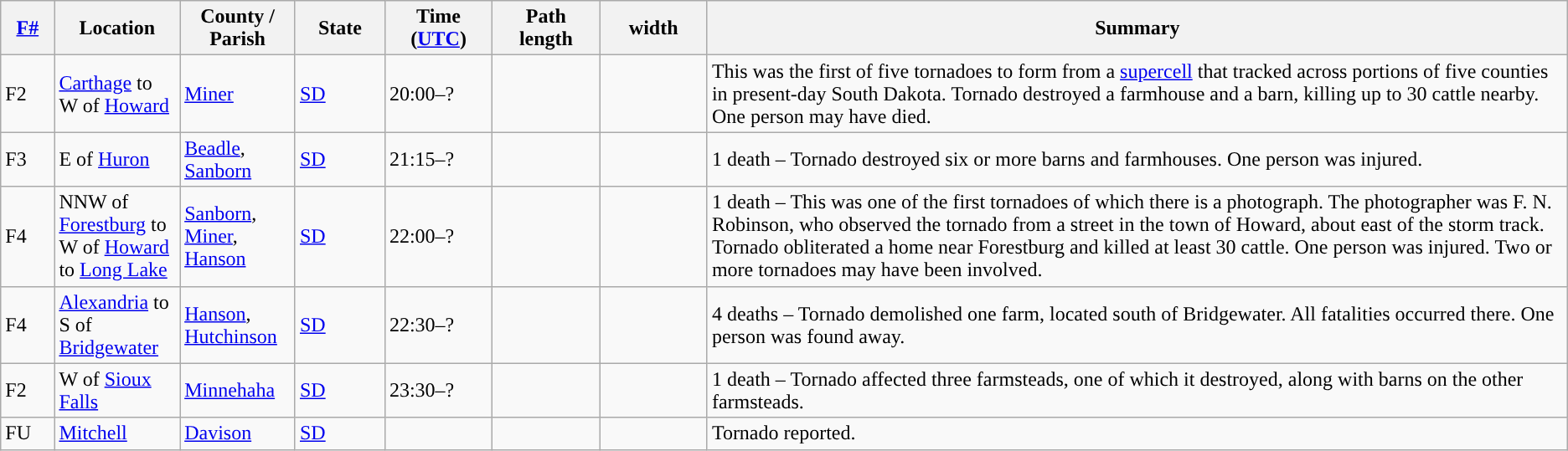<table class="wikitable sortable">
<tr>
<th scope="col"  style="width:3%; text-align:center;"><a href='#'>F#</a></th>
<th scope="col"  style="width:7%; text-align:center;" class="unsortable">Location</th>
<th scope="col"  style="width:6%; text-align:center;" class="unsortable">County / Parish</th>
<th scope="col"  style="width:5%; text-align:center;">State</th>
<th scope="col"  style="width:6%; text-align:center;">Time (<a href='#'>UTC</a>)</th>
<th scope="col"  style="width:6%; text-align:center;">Path length</th>
<th scope="col"  style="width:6%; text-align:center;"> width</th>
<th scope="col" class="unsortable" style="width:48%; text-align:center;">Summary</th>
</tr>
<tr>
<td>F2</td>
<td><a href='#'>Carthage</a> to W of <a href='#'>Howard</a></td>
<td><a href='#'>Miner</a></td>
<td><a href='#'>SD</a></td>
<td>20:00–?</td>
<td></td>
<td></td>
<td>This was the first of five tornadoes to form from a <a href='#'>supercell</a> that tracked across portions of five counties in present-day South Dakota. Tornado destroyed a farmhouse and a barn, killing up to 30 cattle nearby. One person may have died.</td>
</tr>
<tr>
<td>F3</td>
<td>E of <a href='#'>Huron</a></td>
<td><a href='#'>Beadle</a>, <a href='#'>Sanborn</a></td>
<td><a href='#'>SD</a></td>
<td>21:15–?</td>
<td></td>
<td></td>
<td>1 death – Tornado destroyed six or more barns and farmhouses. One person was injured.</td>
</tr>
<tr>
<td>F4</td>
<td>NNW of <a href='#'>Forestburg</a> to W of <a href='#'>Howard</a> to <a href='#'>Long Lake</a></td>
<td><a href='#'>Sanborn</a>, <a href='#'>Miner</a>, <a href='#'>Hanson</a></td>
<td><a href='#'>SD</a></td>
<td>22:00–?</td>
<td></td>
<td></td>
<td>1 death – This was one of the first tornadoes of which there is a photograph. The photographer was F. N. Robinson, who observed the tornado from a street in the town of Howard, about  east of the storm track.  Tornado obliterated a home near Forestburg and killed at least 30 cattle. One person was injured. Two or more tornadoes may have been involved.</td>
</tr>
<tr>
<td>F4</td>
<td><a href='#'>Alexandria</a> to S of <a href='#'>Bridgewater</a></td>
<td><a href='#'>Hanson</a>, <a href='#'>Hutchinson</a></td>
<td><a href='#'>SD</a></td>
<td>22:30–?</td>
<td></td>
<td></td>
<td>4 deaths – Tornado demolished one farm, located south of Bridgewater. All fatalities occurred there. One person was found  away.</td>
</tr>
<tr>
<td>F2</td>
<td>W of <a href='#'>Sioux Falls</a></td>
<td><a href='#'>Minnehaha</a></td>
<td><a href='#'>SD</a></td>
<td>23:30–?</td>
<td></td>
<td></td>
<td>1 death – Tornado affected three farmsteads, one of which it destroyed, along with barns on the other farmsteads.</td>
</tr>
<tr>
<td>FU</td>
<td><a href='#'>Mitchell</a></td>
<td><a href='#'>Davison</a></td>
<td><a href='#'>SD</a></td>
<td></td>
<td></td>
<td></td>
<td>Tornado reported.</td>
</tr>
</table>
